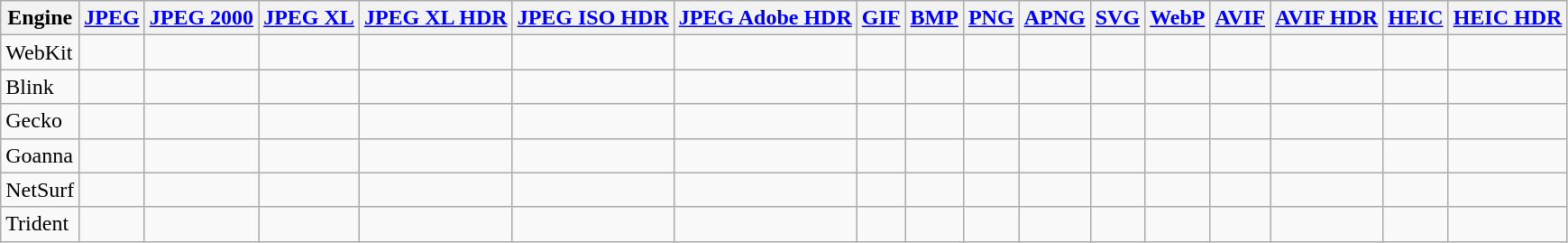<table class="wikitable sortable">
<tr>
<th>Engine</th>
<th><a href='#'>JPEG</a></th>
<th><a href='#'>JPEG 2000</a></th>
<th><a href='#'>JPEG XL</a></th>
<th><a href='#'>JPEG XL HDR</a></th>
<th><a href='#'>JPEG ISO HDR</a></th>
<th><a href='#'>JPEG Adobe HDR</a></th>
<th><a href='#'>GIF</a></th>
<th><a href='#'>BMP</a></th>
<th><a href='#'>PNG</a></th>
<th><a href='#'>APNG</a></th>
<th><a href='#'>SVG</a></th>
<th><a href='#'>WebP</a></th>
<th><a href='#'>AVIF</a></th>
<th><a href='#'>AVIF HDR</a></th>
<th><a href='#'>HEIC</a></th>
<th><a href='#'>HEIC HDR</a></th>
</tr>
<tr>
<td>WebKit</td>
<td></td>
<td></td>
<td></td>
<td></td>
<td> </td>
<td> </td>
<td></td>
<td></td>
<td></td>
<td></td>
<td></td>
<td></td>
<td></td>
<td></td>
<td></td>
<td> </td>
</tr>
<tr>
<td>Blink</td>
<td></td>
<td></td>
<td></td>
<td></td>
<td></td>
<td></td>
<td></td>
<td></td>
<td></td>
<td></td>
<td></td>
<td></td>
<td></td>
<td></td>
<td></td>
<td></td>
</tr>
<tr>
<td>Gecko</td>
<td></td>
<td></td>
<td></td>
<td></td>
<td></td>
<td></td>
<td></td>
<td></td>
<td></td>
<td></td>
<td></td>
<td></td>
<td></td>
<td></td>
<td></td>
<td></td>
</tr>
<tr>
<td>Goanna</td>
<td></td>
<td></td>
<td></td>
<td></td>
<td></td>
<td></td>
<td></td>
<td></td>
<td></td>
<td></td>
<td></td>
<td></td>
<td></td>
<td></td>
<td></td>
<td></td>
</tr>
<tr>
<td>NetSurf</td>
<td></td>
<td></td>
<td></td>
<td></td>
<td></td>
<td></td>
<td></td>
<td></td>
<td></td>
<td></td>
<td></td>
<td></td>
<td></td>
<td></td>
<td></td>
<td></td>
</tr>
<tr>
<td>Trident</td>
<td></td>
<td></td>
<td></td>
<td></td>
<td></td>
<td></td>
<td></td>
<td></td>
<td></td>
<td></td>
<td></td>
<td></td>
<td></td>
<td></td>
<td></td>
<td></td>
</tr>
</table>
